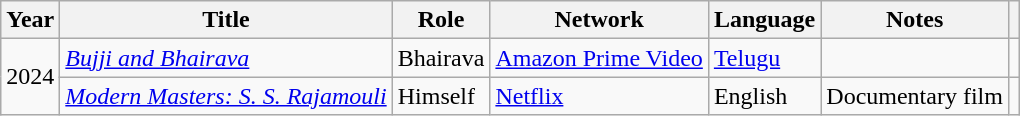<table class="wikitable sortable plainrowheaders">
<tr>
<th scope="col">Year</th>
<th scope="col">Title</th>
<th scope="col">Role</th>
<th>Network</th>
<th scope="col">Language</th>
<th>Notes</th>
<th scope="col" class="unsortable"></th>
</tr>
<tr>
<td rowspan="2">2024</td>
<td><em><a href='#'>Bujji and Bhairava</a></em></td>
<td>Bhairava</td>
<td><a href='#'>Amazon Prime Video</a></td>
<td><a href='#'>Telugu</a></td>
<td></td>
<td></td>
</tr>
<tr>
<td><em><a href='#'>Modern Masters: S. S. Rajamouli</a></em></td>
<td>Himself</td>
<td><a href='#'>Netflix</a></td>
<td>English</td>
<td>Documentary film</td>
<td></td>
</tr>
</table>
